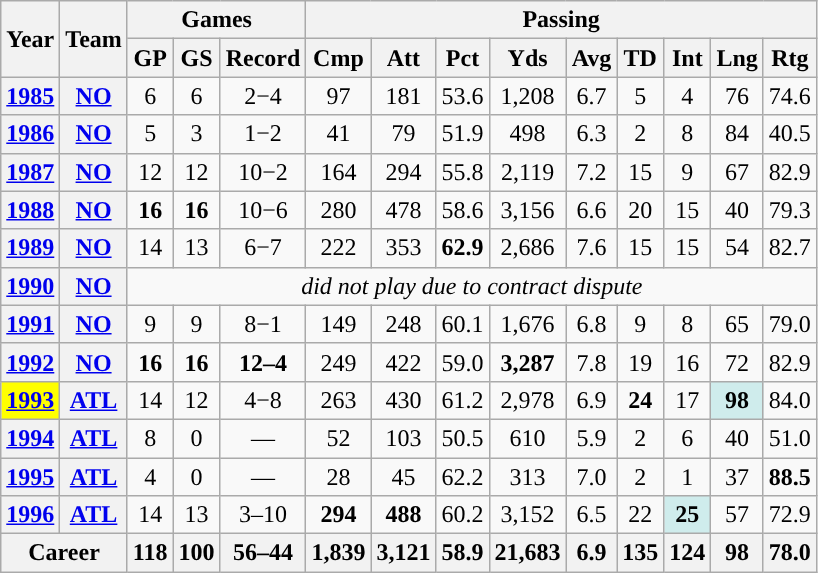<table class="wikitable" style="text-align:center">
<tr>
<th rowspan="2">Year</th>
<th rowspan="2">Team</th>
<th colspan="3">Games</th>
<th colspan="9">Passing</th>
</tr>
<tr>
<th>GP</th>
<th>GS</th>
<th>Record</th>
<th>Cmp</th>
<th>Att</th>
<th>Pct</th>
<th>Yds</th>
<th>Avg</th>
<th>TD</th>
<th>Int</th>
<th>Lng</th>
<th>Rtg</th>
</tr>
<tr>
<th><a href='#'>1985</a></th>
<th><a href='#'>NO</a></th>
<td>6</td>
<td>6</td>
<td>2−4</td>
<td>97</td>
<td>181</td>
<td>53.6</td>
<td>1,208</td>
<td>6.7</td>
<td>5</td>
<td>4</td>
<td>76</td>
<td>74.6</td>
</tr>
<tr>
<th><a href='#'>1986</a></th>
<th><a href='#'>NO</a></th>
<td>5</td>
<td>3</td>
<td>1−2</td>
<td>41</td>
<td>79</td>
<td>51.9</td>
<td>498</td>
<td>6.3</td>
<td>2</td>
<td>8</td>
<td>84</td>
<td>40.5</td>
</tr>
<tr>
<th><a href='#'>1987</a></th>
<th><a href='#'>NO</a></th>
<td>12</td>
<td>12</td>
<td>10−2</td>
<td>164</td>
<td>294</td>
<td>55.8</td>
<td>2,119</td>
<td>7.2</td>
<td>15</td>
<td>9</td>
<td>67</td>
<td>82.9</td>
</tr>
<tr>
<th><a href='#'>1988</a></th>
<th><a href='#'>NO</a></th>
<td><strong>16</strong></td>
<td><strong>16</strong></td>
<td>10−6</td>
<td>280</td>
<td>478</td>
<td>58.6</td>
<td>3,156</td>
<td>6.6</td>
<td>20</td>
<td>15</td>
<td>40</td>
<td>79.3</td>
</tr>
<tr>
<th><a href='#'>1989</a></th>
<th><a href='#'>NO</a></th>
<td>14</td>
<td>13</td>
<td>6−7</td>
<td>222</td>
<td>353</td>
<td><strong>62.9</strong></td>
<td>2,686</td>
<td>7.6</td>
<td>15</td>
<td>15</td>
<td>54</td>
<td>82.7</td>
</tr>
<tr>
<th><a href='#'>1990</a></th>
<th><a href='#'>NO</a></th>
<td colspan="16"><em>did not play due to contract dispute</em></td>
</tr>
<tr>
<th><a href='#'>1991</a></th>
<th><a href='#'>NO</a></th>
<td>9</td>
<td>9</td>
<td>8−1</td>
<td>149</td>
<td>248</td>
<td>60.1</td>
<td>1,676</td>
<td>6.8</td>
<td>9</td>
<td>8</td>
<td>65</td>
<td>79.0</td>
</tr>
<tr>
<th><a href='#'>1992</a></th>
<th><a href='#'>NO</a></th>
<td><strong>16</strong></td>
<td><strong>16</strong></td>
<td><strong>12–4</strong></td>
<td>249</td>
<td>422</td>
<td>59.0</td>
<td><strong>3,287</strong></td>
<td>7.8</td>
<td>19</td>
<td>16</td>
<td>72</td>
<td>82.9</td>
</tr>
<tr>
<th style="background:#ff0;"><a href='#'>1993</a></th>
<th><a href='#'>ATL</a></th>
<td>14</td>
<td>12</td>
<td>4−8</td>
<td>263</td>
<td>430</td>
<td>61.2</td>
<td>2,978</td>
<td>6.9</td>
<td><strong>24</strong></td>
<td>17</td>
<td style="background:#cfecec;"><strong>98</strong></td>
<td>84.0</td>
</tr>
<tr>
<th><a href='#'>1994</a></th>
<th><a href='#'>ATL</a></th>
<td>8</td>
<td>0</td>
<td>—</td>
<td>52</td>
<td>103</td>
<td>50.5</td>
<td>610</td>
<td>5.9</td>
<td>2</td>
<td>6</td>
<td>40</td>
<td>51.0</td>
</tr>
<tr>
<th><a href='#'>1995</a></th>
<th><a href='#'>ATL</a></th>
<td>4</td>
<td>0</td>
<td>—</td>
<td>28</td>
<td>45</td>
<td>62.2</td>
<td>313</td>
<td>7.0</td>
<td>2</td>
<td>1</td>
<td>37</td>
<td><strong>88.5</strong></td>
</tr>
<tr>
<th><a href='#'>1996</a></th>
<th><a href='#'>ATL</a></th>
<td>14</td>
<td>13</td>
<td>3–10</td>
<td><strong>294</strong></td>
<td><strong>488</strong></td>
<td>60.2</td>
<td>3,152</td>
<td>6.5</td>
<td>22</td>
<td style="background:#cfecec;"><strong>25</strong></td>
<td>57</td>
<td>72.9</td>
</tr>
<tr>
<th colspan="2">Career</th>
<th>118</th>
<th>100</th>
<th>56–44</th>
<th>1,839</th>
<th>3,121</th>
<th>58.9</th>
<th>21,683</th>
<th>6.9</th>
<th>135</th>
<th>124</th>
<th>98</th>
<th>78.0</th>
</tr>
</table>
